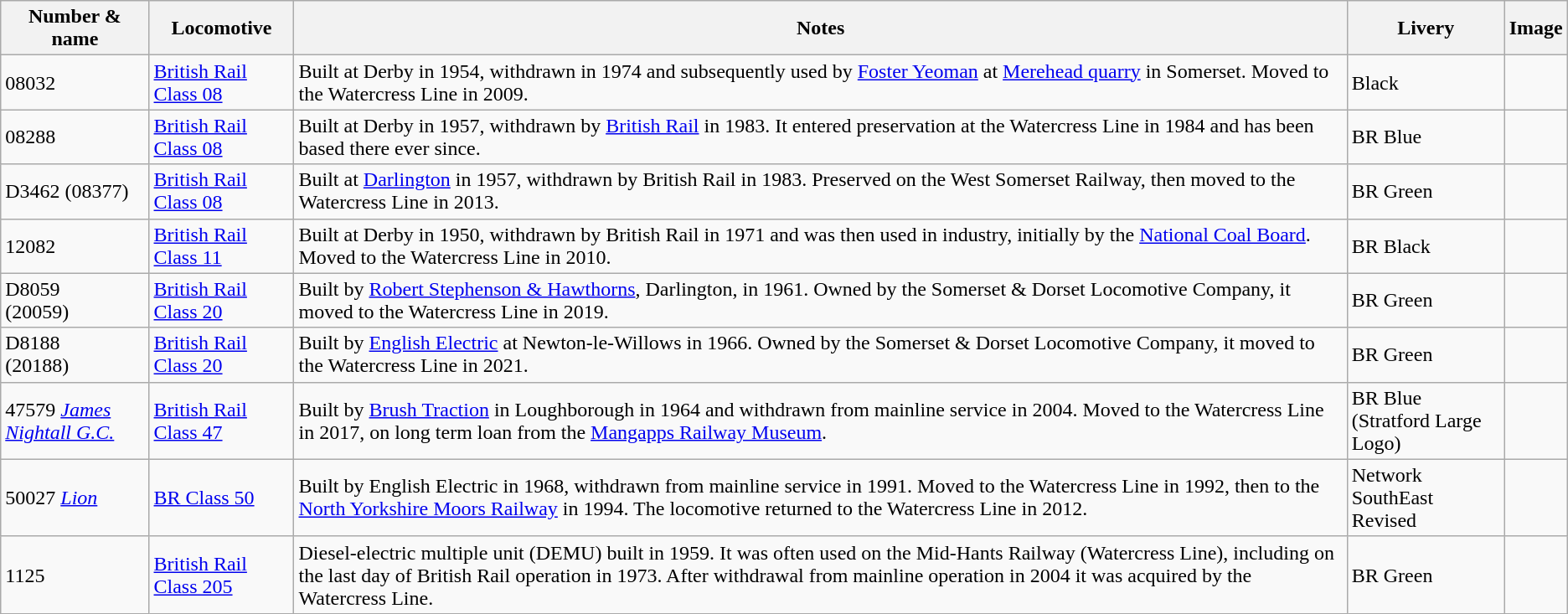<table class="wikitable">
<tr>
<th>Number & name</th>
<th>Locomotive</th>
<th>Notes</th>
<th>Livery</th>
<th>Image</th>
</tr>
<tr>
<td>08032</td>
<td><a href='#'>British Rail Class 08</a></td>
<td>Built at Derby in 1954, withdrawn in 1974 and subsequently used by <a href='#'>Foster Yeoman</a> at <a href='#'>Merehead quarry</a> in Somerset. Moved to the Watercress Line in 2009.</td>
<td>Black</td>
<td></td>
</tr>
<tr>
<td>08288</td>
<td><a href='#'>British Rail Class 08</a></td>
<td>Built at Derby in 1957, withdrawn by <a href='#'>British Rail</a> in 1983. It entered preservation at the Watercress Line in 1984 and has been based there ever since.</td>
<td>BR Blue</td>
<td></td>
</tr>
<tr>
<td>D3462 (08377)</td>
<td><a href='#'>British Rail Class 08</a></td>
<td>Built at <a href='#'>Darlington</a> in 1957, withdrawn by British Rail in 1983. Preserved on the West Somerset Railway, then moved to the Watercress Line in 2013.</td>
<td>BR Green</td>
<td></td>
</tr>
<tr>
<td>12082</td>
<td><a href='#'>British Rail Class 11</a></td>
<td>Built at Derby in 1950, withdrawn by British Rail in 1971 and was then used in industry, initially by the <a href='#'>National Coal Board</a>. Moved to the Watercress Line in 2010.</td>
<td>BR Black</td>
<td></td>
</tr>
<tr>
<td>D8059<br>(20059)</td>
<td><a href='#'>British Rail Class 20</a></td>
<td>Built by <a href='#'>Robert Stephenson & Hawthorns</a>, Darlington, in 1961. Owned by the Somerset & Dorset Locomotive Company, it moved to the Watercress Line in 2019.</td>
<td>BR Green</td>
<td></td>
</tr>
<tr>
<td>D8188<br>(20188)</td>
<td><a href='#'>British Rail Class 20</a></td>
<td>Built by <a href='#'>English Electric</a> at Newton-le-Willows in 1966. Owned by the Somerset & Dorset Locomotive Company, it moved to the Watercress Line in 2021.</td>
<td>BR Green</td>
<td></td>
</tr>
<tr>
<td>47579 <a href='#'><em>James Nightall G.C.</em></a></td>
<td><a href='#'>British Rail Class 47</a></td>
<td>Built by <a href='#'>Brush Traction</a> in Loughborough in 1964 and withdrawn from mainline service in 2004. Moved to the Watercress Line in 2017, on long term loan from the <a href='#'>Mangapps Railway Museum</a>.</td>
<td>BR Blue<br>(Stratford Large Logo)</td>
<td></td>
</tr>
<tr>
<td>50027 <a href='#'><em>Lion</em></a></td>
<td><a href='#'>BR Class 50</a></td>
<td>Built by English Electric in 1968, withdrawn from mainline service in 1991. Moved to the Watercress Line in 1992, then to the <a href='#'>North Yorkshire Moors Railway</a> in 1994. The locomotive returned to the Watercress Line in 2012.</td>
<td>Network SouthEast Revised</td>
<td></td>
</tr>
<tr>
<td>1125</td>
<td><a href='#'>British Rail Class 205</a></td>
<td>Diesel-electric multiple unit (DEMU) built in 1959. It was often used on the Mid-Hants Railway (Watercress Line), including on the last day of British Rail operation in 1973. After withdrawal from mainline operation in 2004 it was acquired by the Watercress Line.</td>
<td>BR Green</td>
<td></td>
</tr>
</table>
